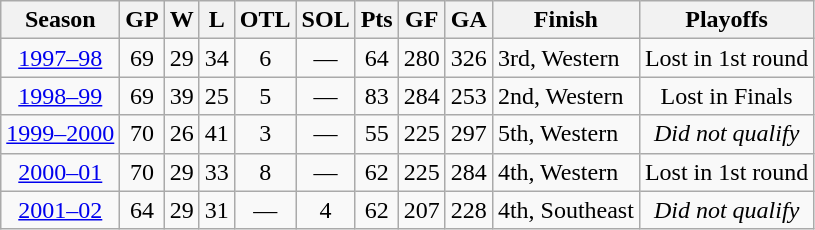<table class="wikitable" style="text-align:center">
<tr>
<th>Season</th>
<th>GP</th>
<th>W</th>
<th>L</th>
<th>OTL</th>
<th>SOL</th>
<th>Pts</th>
<th>GF</th>
<th>GA</th>
<th>Finish</th>
<th>Playoffs</th>
</tr>
<tr align="center">
<td><a href='#'>1997–98</a></td>
<td>69</td>
<td>29</td>
<td>34</td>
<td>6</td>
<td>—</td>
<td>64</td>
<td>280</td>
<td>326</td>
<td align="left">3rd, Western</td>
<td>Lost in 1st round</td>
</tr>
<tr align="center">
<td><a href='#'>1998–99</a></td>
<td>69</td>
<td>39</td>
<td>25</td>
<td>5</td>
<td>—</td>
<td>83</td>
<td>284</td>
<td>253</td>
<td align="left">2nd, Western</td>
<td>Lost in Finals</td>
</tr>
<tr align="center">
<td><a href='#'>1999–2000</a></td>
<td>70</td>
<td>26</td>
<td>41</td>
<td>3</td>
<td>—</td>
<td>55</td>
<td>225</td>
<td>297</td>
<td align="left">5th, Western</td>
<td><em>Did not qualify</em></td>
</tr>
<tr align="center">
<td><a href='#'>2000–01</a></td>
<td>70</td>
<td>29</td>
<td>33</td>
<td>8</td>
<td>—</td>
<td>62</td>
<td>225</td>
<td>284</td>
<td align="left">4th, Western</td>
<td>Lost in 1st round</td>
</tr>
<tr align="center">
<td><a href='#'>2001–02</a></td>
<td>64</td>
<td>29</td>
<td>31</td>
<td>—</td>
<td>4</td>
<td>62</td>
<td>207</td>
<td>228</td>
<td align="left">4th, Southeast</td>
<td><em>Did not qualify</em></td>
</tr>
</table>
